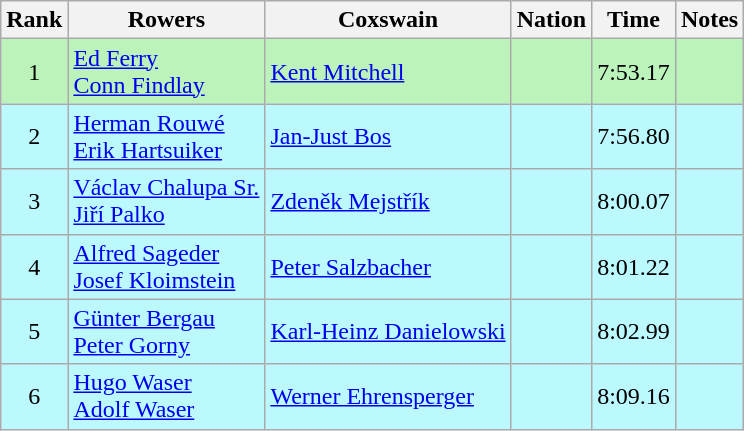<table class="wikitable sortable" style="text-align:center">
<tr>
<th>Rank</th>
<th>Rowers</th>
<th>Coxswain</th>
<th>Nation</th>
<th>Time</th>
<th>Notes</th>
</tr>
<tr bgcolor=bbf3bb>
<td>1</td>
<td align=left><a href='#'>Ed Ferry</a> <br> <a href='#'>Conn Findlay</a></td>
<td align=left><a href='#'>Kent Mitchell</a></td>
<td align=left></td>
<td>7:53.17</td>
<td></td>
</tr>
<tr bgcolor=bbf9ff>
<td>2</td>
<td align=left><a href='#'>Herman Rouwé</a> <br> <a href='#'>Erik Hartsuiker</a></td>
<td align=left><a href='#'>Jan-Just Bos</a></td>
<td align=left></td>
<td>7:56.80</td>
<td></td>
</tr>
<tr bgcolor=bbf9ff>
<td>3</td>
<td align=left><a href='#'>Václav Chalupa Sr.</a> <br> <a href='#'>Jiří Palko</a></td>
<td align=left><a href='#'>Zdeněk Mejstřík</a></td>
<td align=left></td>
<td>8:00.07</td>
<td></td>
</tr>
<tr bgcolor=bbf9ff>
<td>4</td>
<td align=left><a href='#'>Alfred Sageder</a> <br> <a href='#'>Josef Kloimstein</a></td>
<td align=left><a href='#'>Peter Salzbacher</a></td>
<td align=left></td>
<td>8:01.22</td>
<td></td>
</tr>
<tr bgcolor=bbf9ff>
<td>5</td>
<td align=left><a href='#'>Günter Bergau</a> <br> <a href='#'>Peter Gorny</a></td>
<td align=left><a href='#'>Karl-Heinz Danielowski</a></td>
<td align=left></td>
<td>8:02.99</td>
<td></td>
</tr>
<tr bgcolor=bbf9ff>
<td>6</td>
<td align=left><a href='#'>Hugo Waser</a> <br> <a href='#'>Adolf Waser</a></td>
<td align=left><a href='#'>Werner Ehrensperger</a></td>
<td align=left></td>
<td>8:09.16</td>
<td></td>
</tr>
</table>
